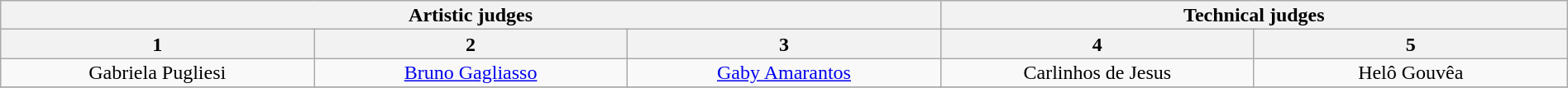<table class="wikitable" style="font-size:100%; line-height:16px; text-align:center" width="100%">
<tr>
<th colspan=3>Artistic judges</th>
<th colspan=2>Technical judges</th>
</tr>
<tr>
<th style="width:20.0%;">1</th>
<th style="width:20.0%;">2</th>
<th style="width:20.0%;">3</th>
<th style="width:20.0%;">4</th>
<th style="width:20.0%;">5</th>
</tr>
<tr>
<td>Gabriela Pugliesi</td>
<td><a href='#'>Bruno Gagliasso</a></td>
<td><a href='#'>Gaby Amarantos</a></td>
<td>Carlinhos de Jesus</td>
<td>Helô Gouvêa</td>
</tr>
<tr>
</tr>
</table>
